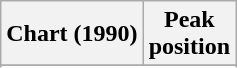<table class="wikitable sortable plainrowheaders" style="text-align:center">
<tr>
<th>Chart (1990)</th>
<th>Peak<br>position</th>
</tr>
<tr>
</tr>
<tr>
</tr>
<tr>
</tr>
<tr>
</tr>
<tr>
</tr>
</table>
